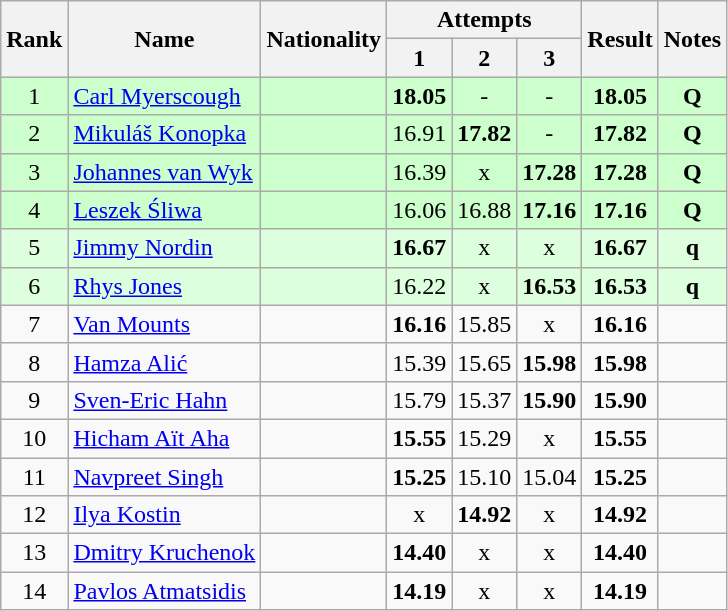<table class="wikitable sortable" style="text-align:center">
<tr>
<th rowspan=2>Rank</th>
<th rowspan=2>Name</th>
<th rowspan=2>Nationality</th>
<th colspan=3>Attempts</th>
<th rowspan=2>Result</th>
<th rowspan=2>Notes</th>
</tr>
<tr>
<th>1</th>
<th>2</th>
<th>3</th>
</tr>
<tr bgcolor=ccffcc>
<td>1</td>
<td align=left><a href='#'>Carl Myerscough</a></td>
<td align=left></td>
<td><strong>18.05</strong></td>
<td>-</td>
<td>-</td>
<td><strong>18.05</strong></td>
<td><strong>Q</strong></td>
</tr>
<tr bgcolor=ccffcc>
<td>2</td>
<td align=left><a href='#'>Mikuláš Konopka</a></td>
<td align=left></td>
<td>16.91</td>
<td><strong>17.82</strong></td>
<td>-</td>
<td><strong>17.82</strong></td>
<td><strong>Q</strong></td>
</tr>
<tr bgcolor=ccffcc>
<td>3</td>
<td align=left><a href='#'>Johannes van Wyk</a></td>
<td align=left></td>
<td>16.39</td>
<td>x</td>
<td><strong>17.28</strong></td>
<td><strong>17.28</strong></td>
<td><strong>Q</strong></td>
</tr>
<tr bgcolor=ccffcc>
<td>4</td>
<td align=left><a href='#'>Leszek Śliwa</a></td>
<td align=left></td>
<td>16.06</td>
<td>16.88</td>
<td><strong>17.16</strong></td>
<td><strong>17.16</strong></td>
<td><strong>Q</strong></td>
</tr>
<tr bgcolor=ddffdd>
<td>5</td>
<td align=left><a href='#'>Jimmy Nordin</a></td>
<td align=left></td>
<td><strong>16.67</strong></td>
<td>x</td>
<td>x</td>
<td><strong>16.67</strong></td>
<td><strong>q</strong></td>
</tr>
<tr bgcolor=ddffdd>
<td>6</td>
<td align=left><a href='#'>Rhys Jones</a></td>
<td align=left></td>
<td>16.22</td>
<td>x</td>
<td><strong>16.53</strong></td>
<td><strong>16.53</strong></td>
<td><strong>q</strong></td>
</tr>
<tr>
<td>7</td>
<td align=left><a href='#'>Van Mounts</a></td>
<td align=left></td>
<td><strong>16.16</strong></td>
<td>15.85</td>
<td>x</td>
<td><strong>16.16</strong></td>
<td></td>
</tr>
<tr>
<td>8</td>
<td align=left><a href='#'>Hamza Alić</a></td>
<td align=left></td>
<td>15.39</td>
<td>15.65</td>
<td><strong>15.98</strong></td>
<td><strong>15.98</strong></td>
<td></td>
</tr>
<tr>
<td>9</td>
<td align=left><a href='#'>Sven-Eric Hahn</a></td>
<td align=left></td>
<td>15.79</td>
<td>15.37</td>
<td><strong>15.90</strong></td>
<td><strong>15.90</strong></td>
<td></td>
</tr>
<tr>
<td>10</td>
<td align=left><a href='#'>Hicham Aït Aha</a></td>
<td align=left></td>
<td><strong>15.55</strong></td>
<td>15.29</td>
<td>x</td>
<td><strong>15.55</strong></td>
<td></td>
</tr>
<tr>
<td>11</td>
<td align=left><a href='#'>Navpreet Singh</a></td>
<td align=left></td>
<td><strong>15.25</strong></td>
<td>15.10</td>
<td>15.04</td>
<td><strong>15.25</strong></td>
<td></td>
</tr>
<tr>
<td>12</td>
<td align=left><a href='#'>Ilya Kostin</a></td>
<td align=left></td>
<td>x</td>
<td><strong>14.92</strong></td>
<td>x</td>
<td><strong>14.92</strong></td>
<td></td>
</tr>
<tr>
<td>13</td>
<td align=left><a href='#'>Dmitry Kruchenok</a></td>
<td align=left></td>
<td><strong>14.40</strong></td>
<td>x</td>
<td>x</td>
<td><strong>14.40</strong></td>
<td></td>
</tr>
<tr>
<td>14</td>
<td align=left><a href='#'>Pavlos Atmatsidis</a></td>
<td align=left></td>
<td><strong>14.19</strong></td>
<td>x</td>
<td>x</td>
<td><strong>14.19</strong></td>
<td></td>
</tr>
</table>
